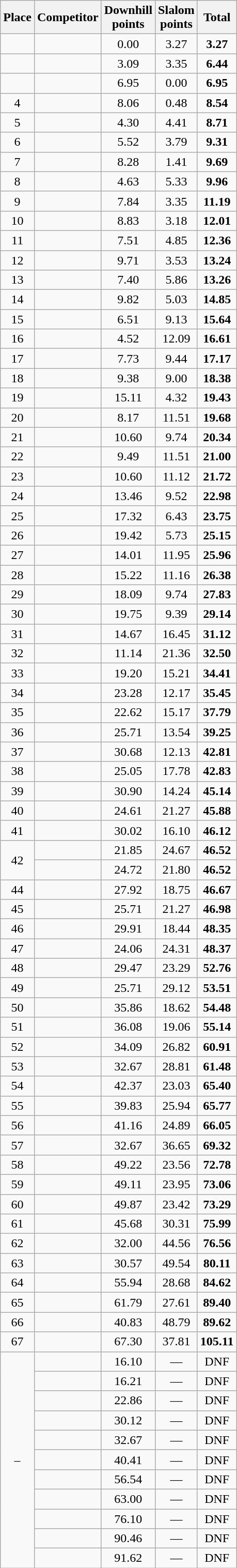<table class=wikitable style="text-align:center">
<tr>
<th>Place</th>
<th>Competitor</th>
<th>Downhill<br>points</th>
<th>Slalom<br>points</th>
<th>Total</th>
</tr>
<tr>
<td></td>
<td align=left></td>
<td>0.00</td>
<td>3.27</td>
<td><strong>3.27</strong></td>
</tr>
<tr>
<td></td>
<td align=left></td>
<td>3.09</td>
<td>3.35</td>
<td><strong>6.44</strong></td>
</tr>
<tr>
<td></td>
<td align=left></td>
<td>6.95</td>
<td>0.00</td>
<td><strong>6.95</strong></td>
</tr>
<tr>
<td>4</td>
<td align=left></td>
<td>8.06</td>
<td>0.48</td>
<td><strong>8.54</strong></td>
</tr>
<tr>
<td>5</td>
<td align=left></td>
<td>4.30</td>
<td>4.41</td>
<td><strong>8.71</strong></td>
</tr>
<tr>
<td>6</td>
<td align=left></td>
<td>5.52</td>
<td>3.79</td>
<td><strong>9.31</strong></td>
</tr>
<tr>
<td>7</td>
<td align=left></td>
<td>8.28</td>
<td>1.41</td>
<td><strong>9.69</strong></td>
</tr>
<tr>
<td>8</td>
<td align=left></td>
<td>4.63</td>
<td>5.33</td>
<td><strong>9.96</strong></td>
</tr>
<tr>
<td>9</td>
<td align=left></td>
<td>7.84</td>
<td>3.35</td>
<td><strong>11.19</strong></td>
</tr>
<tr>
<td>10</td>
<td align=left></td>
<td>8.83</td>
<td>3.18</td>
<td><strong>12.01</strong></td>
</tr>
<tr>
<td>11</td>
<td align=left></td>
<td>7.51</td>
<td>4.85</td>
<td><strong>12.36</strong></td>
</tr>
<tr>
<td>12</td>
<td align=left></td>
<td>9.71</td>
<td>3.53</td>
<td><strong>13.24</strong></td>
</tr>
<tr>
<td>13</td>
<td align=left></td>
<td>7.40</td>
<td>5.86</td>
<td><strong>13.26</strong></td>
</tr>
<tr>
<td>14</td>
<td align=left></td>
<td>9.82</td>
<td>5.03</td>
<td><strong>14.85</strong></td>
</tr>
<tr>
<td>15</td>
<td align=left></td>
<td>6.51</td>
<td>9.13</td>
<td><strong>15.64</strong></td>
</tr>
<tr>
<td>16</td>
<td align=left></td>
<td>4.52</td>
<td>12.09</td>
<td><strong>16.61</strong></td>
</tr>
<tr>
<td>17</td>
<td align=left></td>
<td>7.73</td>
<td>9.44</td>
<td><strong>17.17</strong></td>
</tr>
<tr>
<td>18</td>
<td align=left></td>
<td>9.38</td>
<td>9.00</td>
<td><strong>18.38</strong></td>
</tr>
<tr>
<td>19</td>
<td align=left></td>
<td>15.11</td>
<td>4.32</td>
<td><strong>19.43</strong></td>
</tr>
<tr>
<td>20</td>
<td align=left></td>
<td>8.17</td>
<td>11.51</td>
<td><strong>19.68</strong></td>
</tr>
<tr>
<td>21</td>
<td align=left></td>
<td>10.60</td>
<td>9.74</td>
<td><strong>20.34</strong></td>
</tr>
<tr>
<td>22</td>
<td align=left></td>
<td>9.49</td>
<td>11.51</td>
<td><strong>21.00</strong></td>
</tr>
<tr>
<td>23</td>
<td align=left></td>
<td>10.60</td>
<td>11.12</td>
<td><strong>21.72</strong></td>
</tr>
<tr>
<td>24</td>
<td align=left></td>
<td>13.46</td>
<td>9.52</td>
<td><strong>22.98</strong></td>
</tr>
<tr>
<td>25</td>
<td align=left></td>
<td>17.32</td>
<td>6.43</td>
<td><strong>23.75</strong></td>
</tr>
<tr>
<td>26</td>
<td align=left></td>
<td>19.42</td>
<td>5.73</td>
<td><strong>25.15</strong></td>
</tr>
<tr>
<td>27</td>
<td align=left></td>
<td>14.01</td>
<td>11.95</td>
<td><strong>25.96</strong></td>
</tr>
<tr>
<td>28</td>
<td align=left></td>
<td>15.22</td>
<td>11.16</td>
<td><strong>26.38</strong></td>
</tr>
<tr>
<td>29</td>
<td align=left></td>
<td>18.09</td>
<td>9.74</td>
<td><strong>27.83</strong></td>
</tr>
<tr>
<td>30</td>
<td align=left></td>
<td>19.75</td>
<td>9.39</td>
<td><strong>29.14</strong></td>
</tr>
<tr>
<td>31</td>
<td align=left></td>
<td>14.67</td>
<td>16.45</td>
<td><strong>31.12</strong></td>
</tr>
<tr>
<td>32</td>
<td align=left></td>
<td>11.14</td>
<td>21.36</td>
<td><strong>32.50</strong></td>
</tr>
<tr>
<td>33</td>
<td align=left></td>
<td>19.20</td>
<td>15.21</td>
<td><strong>34.41</strong></td>
</tr>
<tr>
<td>34</td>
<td align=left></td>
<td>23.28</td>
<td>12.17</td>
<td><strong>35.45</strong></td>
</tr>
<tr>
<td>35</td>
<td align=left></td>
<td>22.62</td>
<td>15.17</td>
<td><strong>37.79</strong></td>
</tr>
<tr>
<td>36</td>
<td align=left></td>
<td>25.71</td>
<td>13.54</td>
<td><strong>39.25</strong></td>
</tr>
<tr>
<td>37</td>
<td align=left></td>
<td>30.68</td>
<td>12.13</td>
<td><strong>42.81</strong></td>
</tr>
<tr>
<td>38</td>
<td align=left></td>
<td>25.05</td>
<td>17.78</td>
<td><strong>42.83</strong></td>
</tr>
<tr>
<td>39</td>
<td align=left></td>
<td>30.90</td>
<td>14.24</td>
<td><strong>45.14</strong></td>
</tr>
<tr>
<td>40</td>
<td align=left></td>
<td>24.61</td>
<td>21.27</td>
<td><strong>45.88</strong></td>
</tr>
<tr>
<td>41</td>
<td align=left></td>
<td>30.02</td>
<td>16.10</td>
<td><strong>46.12</strong></td>
</tr>
<tr>
<td rowspan=2>42</td>
<td align=left></td>
<td>21.85</td>
<td>24.67</td>
<td><strong>46.52</strong></td>
</tr>
<tr>
<td align=left></td>
<td>24.72</td>
<td>21.80</td>
<td><strong>46.52</strong></td>
</tr>
<tr>
<td>44</td>
<td align=left></td>
<td>27.92</td>
<td>18.75</td>
<td><strong>46.67</strong></td>
</tr>
<tr>
<td>45</td>
<td align=left></td>
<td>25.71</td>
<td>21.27</td>
<td><strong>46.98</strong></td>
</tr>
<tr>
<td>46</td>
<td align=left></td>
<td>29.91</td>
<td>18.44</td>
<td><strong>48.35</strong></td>
</tr>
<tr>
<td>47</td>
<td align=left></td>
<td>24.06</td>
<td>24.31</td>
<td><strong>48.37</strong></td>
</tr>
<tr>
<td>48</td>
<td align=left></td>
<td>29.47</td>
<td>23.29</td>
<td><strong>52.76</strong></td>
</tr>
<tr>
<td>49</td>
<td align=left></td>
<td>25.71</td>
<td>29.12</td>
<td><strong>53.51</strong></td>
</tr>
<tr>
<td>50</td>
<td align=left></td>
<td>35.86</td>
<td>18.62</td>
<td><strong>54.48</strong></td>
</tr>
<tr>
<td>51</td>
<td align=left></td>
<td>36.08</td>
<td>19.06</td>
<td><strong>55.14</strong></td>
</tr>
<tr>
<td>52</td>
<td align=left></td>
<td>34.09</td>
<td>26.82</td>
<td><strong>60.91</strong></td>
</tr>
<tr>
<td>53</td>
<td align=left></td>
<td>32.67</td>
<td>28.81</td>
<td><strong>61.48</strong></td>
</tr>
<tr>
<td>54</td>
<td align=left></td>
<td>42.37</td>
<td>23.03</td>
<td><strong>65.40</strong></td>
</tr>
<tr>
<td>55</td>
<td align=left></td>
<td>39.83</td>
<td>25.94</td>
<td><strong>65.77</strong></td>
</tr>
<tr>
<td>56</td>
<td align=left></td>
<td>41.16</td>
<td>24.89</td>
<td><strong>66.05</strong></td>
</tr>
<tr>
<td>57</td>
<td align=left></td>
<td>32.67</td>
<td>36.65</td>
<td><strong>69.32</strong></td>
</tr>
<tr>
<td>58</td>
<td align=left></td>
<td>49.22</td>
<td>23.56</td>
<td><strong>72.78</strong></td>
</tr>
<tr>
<td>59</td>
<td align=left></td>
<td>49.11</td>
<td>23.95</td>
<td><strong>73.06</strong></td>
</tr>
<tr>
<td>60</td>
<td align=left></td>
<td>49.87</td>
<td>23.42</td>
<td><strong>73.29</strong></td>
</tr>
<tr>
<td>61</td>
<td align=left></td>
<td>45.68</td>
<td>30.31</td>
<td><strong>75.99</strong></td>
</tr>
<tr>
<td>62</td>
<td align=left></td>
<td>32.00</td>
<td>44.56</td>
<td><strong>76.56</strong></td>
</tr>
<tr>
<td>63</td>
<td align=left></td>
<td>30.57</td>
<td>49.54</td>
<td><strong>80.11</strong></td>
</tr>
<tr>
<td>64</td>
<td align=left></td>
<td>55.94</td>
<td>28.68</td>
<td><strong>84.62</strong></td>
</tr>
<tr>
<td>65</td>
<td align=left></td>
<td>61.79</td>
<td>27.61</td>
<td><strong>89.40</strong></td>
</tr>
<tr>
<td>66</td>
<td align=left></td>
<td>40.83</td>
<td>48.79</td>
<td><strong>89.62</strong></td>
</tr>
<tr>
<td>67</td>
<td align=left></td>
<td>67.30</td>
<td>37.81</td>
<td><strong>105.11</strong></td>
</tr>
<tr>
<td rowspan=11>–</td>
<td align=left></td>
<td>16.10</td>
<td>—</td>
<td>DNF</td>
</tr>
<tr>
<td align=left></td>
<td>16.21</td>
<td>—</td>
<td>DNF</td>
</tr>
<tr>
<td align=left></td>
<td>22.86</td>
<td>—</td>
<td>DNF</td>
</tr>
<tr>
<td align=left></td>
<td>30.12</td>
<td>—</td>
<td>DNF</td>
</tr>
<tr>
<td align=left></td>
<td>32.67</td>
<td>—</td>
<td>DNF</td>
</tr>
<tr>
<td align=left></td>
<td>40.41</td>
<td>—</td>
<td>DNF</td>
</tr>
<tr>
<td align=left></td>
<td>56.54</td>
<td>—</td>
<td>DNF</td>
</tr>
<tr>
<td align=left></td>
<td>63.00</td>
<td>—</td>
<td>DNF</td>
</tr>
<tr>
<td align=left></td>
<td>76.10</td>
<td>—</td>
<td>DNF</td>
</tr>
<tr>
<td align=left></td>
<td>90.46</td>
<td>—</td>
<td>DNF</td>
</tr>
<tr>
<td align=left></td>
<td>91.62</td>
<td>—</td>
<td>DNF</td>
</tr>
</table>
